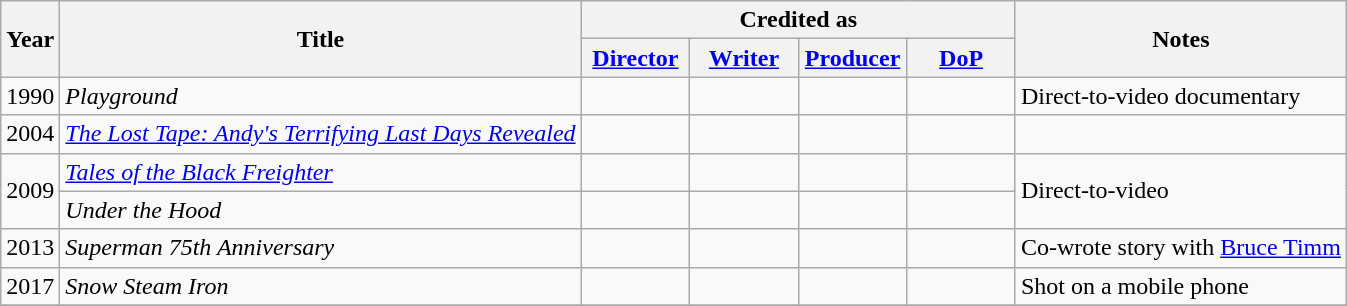<table class="wikitable">
<tr>
<th rowspan="2">Year</th>
<th rowspan="2">Title</th>
<th colspan="4">Credited as</th>
<th rowspan="2">Notes</th>
</tr>
<tr>
<th width="65"><a href='#'>Director</a></th>
<th width="65"><a href='#'>Writer</a></th>
<th width="65"><a href='#'>Producer</a></th>
<th width="65"><a href='#'>DoP</a></th>
</tr>
<tr>
<td>1990</td>
<td><em>Playground</em></td>
<td></td>
<td></td>
<td></td>
<td></td>
<td>Direct-to-video documentary</td>
</tr>
<tr>
<td>2004</td>
<td><em><a href='#'>The Lost Tape: Andy's Terrifying Last Days Revealed</a></em></td>
<td></td>
<td></td>
<td></td>
<td></td>
<td></td>
</tr>
<tr>
<td rowspan="2">2009</td>
<td><em><a href='#'>Tales of the Black Freighter</a></em></td>
<td></td>
<td></td>
<td></td>
<td></td>
<td rowspan="2">Direct-to-video</td>
</tr>
<tr>
<td><em>Under the Hood</em></td>
<td></td>
<td></td>
<td></td>
<td></td>
</tr>
<tr>
<td>2013</td>
<td><em>Superman 75th Anniversary</em></td>
<td></td>
<td></td>
<td></td>
<td></td>
<td>Co-wrote story with <a href='#'>Bruce Timm</a></td>
</tr>
<tr>
<td>2017</td>
<td><em>Snow Steam Iron</em></td>
<td></td>
<td></td>
<td></td>
<td></td>
<td>Shot on a mobile phone</td>
</tr>
<tr>
</tr>
</table>
